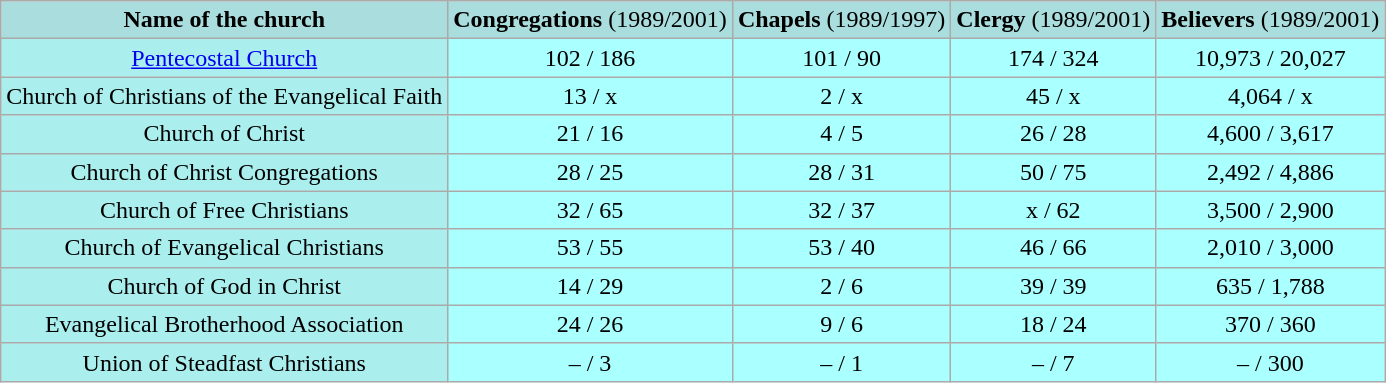<table class="wikitable">
<tr>
<td align="center" style="background:#ADD"><strong>Name of the church</strong></td>
<td align="center" style="background:#ADD"><strong>Congregations</strong> (1989/2001)</td>
<td align="center" style="background:#ADD"><strong>Chapels</strong> (1989/1997)</td>
<td align="center" style="background:#ADD"><strong>Clergy</strong> (1989/2001)</td>
<td align="center" style="background:#ADD"><strong>Believers</strong> (1989/2001)</td>
</tr>
<tr>
<td align="center" style="background:#AEE"><a href='#'>Pentecostal Church</a></td>
<td align="center" style="background:#AFF">102 / 186</td>
<td align="center" style="background:#AFF">101 / 90</td>
<td align="center" style="background:#AFF">174 / 324</td>
<td align="center" style="background:#AFF">10,973 / 20,027</td>
</tr>
<tr>
<td align="center" style="background:#AEE">Church of Christians of the Evangelical Faith</td>
<td align="center" style="background:#AFF">13 / x</td>
<td align="center" style="background:#AFF">2 / x</td>
<td align="center" style="background:#AFF">45 / x</td>
<td align="center" style="background:#AFF">4,064 / x</td>
</tr>
<tr>
<td align="center" style="background:#AEE">Church of Christ</td>
<td align="center" style="background:#AFF">21 / 16</td>
<td align="center" style="background:#AFF">4 / 5</td>
<td align="center" style="background:#AFF">26 / 28</td>
<td align="center" style="background:#AFF">4,600 / 3,617</td>
</tr>
<tr>
<td align="center" style="background:#AEE">Church of Christ Congregations</td>
<td align="center" style="background:#AFF">28 / 25</td>
<td align="center" style="background:#AFF">28 / 31</td>
<td align="center" style="background:#AFF">50 / 75</td>
<td align="center" style="background:#AFF">2,492 / 4,886</td>
</tr>
<tr>
<td align="center" style="background:#AEE">Church of Free Christians</td>
<td align="center" style="background:#AFF">32 / 65</td>
<td align="center" style="background:#AFF">32 / 37</td>
<td align="center" style="background:#AFF">x / 62</td>
<td align="center" style="background:#AFF">3,500 / 2,900</td>
</tr>
<tr>
<td align="center" style="background:#AEE">Church of Evangelical Christians</td>
<td align="center" style="background:#AFF">53 / 55</td>
<td align="center" style="background:#AFF">53 / 40</td>
<td align="center" style="background:#AFF">46 / 66</td>
<td align="center" style="background:#AFF">2,010 / 3,000</td>
</tr>
<tr>
<td align="center" style="background:#AEE">Church of God in Christ</td>
<td align="center" style="background:#AFF">14 / 29</td>
<td align="center" style="background:#AFF">2 / 6</td>
<td align="center" style="background:#AFF">39 / 39</td>
<td align="center" style="background:#AFF">635 / 1,788</td>
</tr>
<tr>
<td align="center" style="background:#AEE">Evangelical Brotherhood Association</td>
<td align="center" style="background:#AFF">24 / 26</td>
<td align="center" style="background:#AFF">9 / 6</td>
<td align="center" style="background:#AFF">18 / 24</td>
<td align="center" style="background:#AFF">370 / 360</td>
</tr>
<tr>
<td align="center" style="background:#AEE">Union of Steadfast Christians</td>
<td align="center" style="background:#AFF">– / 3</td>
<td align="center" style="background:#AFF">– / 1</td>
<td align="center" style="background:#AFF">– / 7</td>
<td align="center" style="background:#AFF">– / 300</td>
</tr>
</table>
